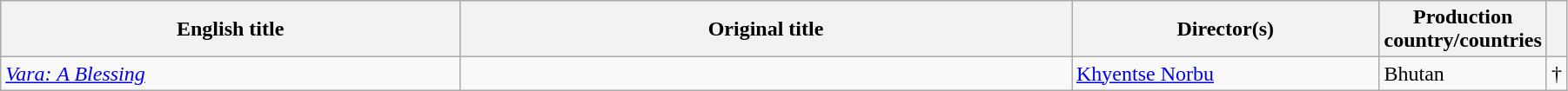<table class="sortable wikitable" width="95%" cellpadding="5">
<tr>
<th width="30%">English title</th>
<th width="40%">Original title</th>
<th width="20%">Director(s)</th>
<th width="10%">Production country/countries</th>
<th width="3%"></th>
</tr>
<tr>
<td><em><a href='#'>Vara: A Blessing</a></em></td>
<td></td>
<td><a href='#'>Khyentse Norbu</a></td>
<td>Bhutan</td>
<td>†</td>
</tr>
</table>
